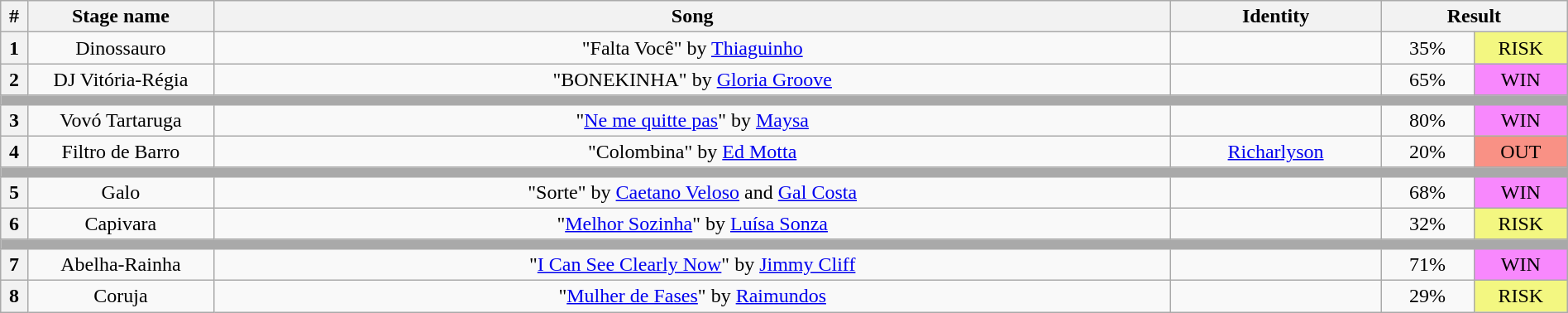<table class="wikitable plainrowheaders" style="text-align:center; width:100%;">
<tr>
<th width="01%">#</th>
<th width="08%">Stage name</th>
<th width="41%">Song</th>
<th width="09%">Identity</th>
<th width="08%" colspan=2>Result</th>
</tr>
<tr>
<th>1</th>
<td>Dinossauro</td>
<td>"Falta Você" by <a href='#'>Thiaguinho</a></td>
<td></td>
<td width="4%">35%</td>
<td width="4%" bgcolor="#F3F781">RISK</td>
</tr>
<tr>
<th>2</th>
<td>DJ Vitória-Régia</td>
<td>"BONEKINHA" by <a href='#'>Gloria Groove</a></td>
<td></td>
<td>65%</td>
<td bgcolor="#F888FD">WIN</td>
</tr>
<tr>
<td colspan="6" bgcolor="#A9A9A9"></td>
</tr>
<tr>
<th>3</th>
<td>Vovó Tartaruga</td>
<td>"<a href='#'>Ne me quitte pas</a>" by <a href='#'>Maysa</a></td>
<td></td>
<td>80%</td>
<td bgcolor="#F888FD">WIN</td>
</tr>
<tr>
<th>4</th>
<td>Filtro de Barro</td>
<td>"Colombina" by <a href='#'>Ed Motta</a></td>
<td><a href='#'>Richarlyson</a></td>
<td>20%</td>
<td bgcolor="#F99185">OUT</td>
</tr>
<tr>
<td colspan="6" bgcolor="#A9A9A9"></td>
</tr>
<tr>
<th>5</th>
<td>Galo</td>
<td>"Sorte" by <a href='#'>Caetano Veloso</a> and <a href='#'>Gal Costa</a></td>
<td></td>
<td>68%</td>
<td bgcolor="#F888FD">WIN</td>
</tr>
<tr>
<th>6</th>
<td>Capivara</td>
<td>"<a href='#'>Melhor Sozinha</a>" by <a href='#'>Luísa Sonza</a></td>
<td></td>
<td>32%</td>
<td bgcolor="#F3F781">RISK</td>
</tr>
<tr>
<td colspan="6" bgcolor="#A9A9A9"></td>
</tr>
<tr>
<th>7</th>
<td>Abelha-Rainha</td>
<td>"<a href='#'>I Can See Clearly Now</a>" by <a href='#'>Jimmy Cliff</a></td>
<td></td>
<td>71%</td>
<td bgcolor="#F888FD">WIN</td>
</tr>
<tr>
<th>8</th>
<td>Coruja</td>
<td>"<a href='#'>Mulher de Fases</a>" by <a href='#'>Raimundos</a></td>
<td></td>
<td>29%</td>
<td bgcolor="#F3F781">RISK</td>
</tr>
</table>
